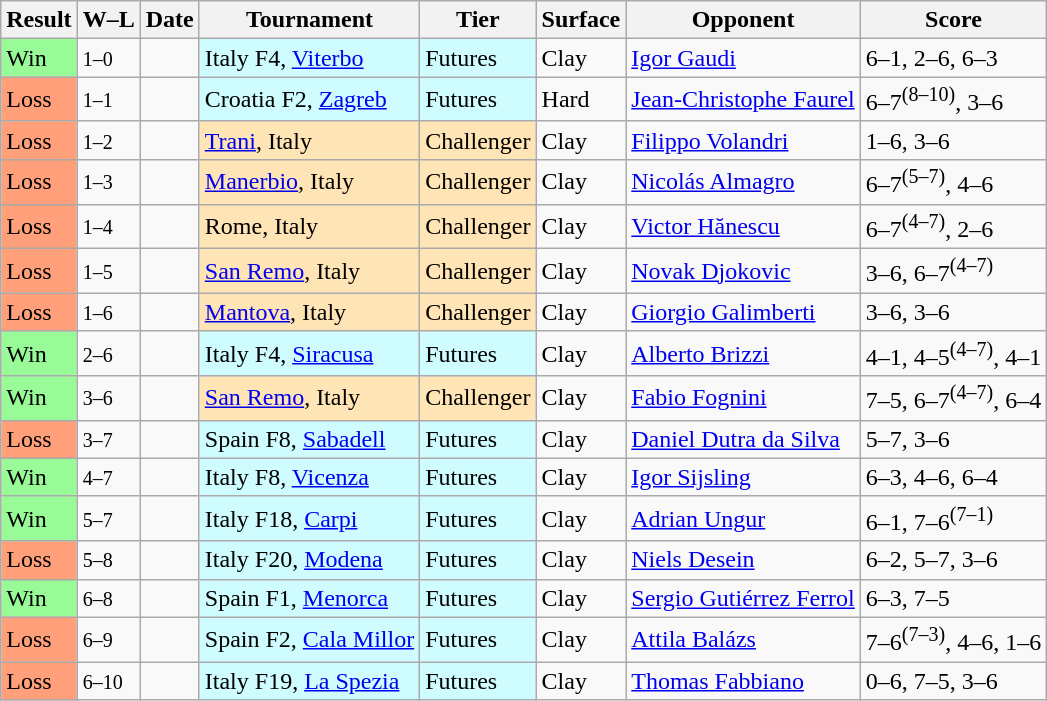<table class="sortable wikitable">
<tr>
<th>Result</th>
<th class="unsortable">W–L</th>
<th>Date</th>
<th>Tournament</th>
<th>Tier</th>
<th>Surface</th>
<th>Opponent</th>
<th class="unsortable">Score</th>
</tr>
<tr>
<td style="background:#98fb98;">Win</td>
<td><small>1–0</small></td>
<td></td>
<td style="background:#cffcff;">Italy F4, <a href='#'>Viterbo</a></td>
<td style="background:#cffcff;">Futures</td>
<td>Clay</td>
<td> <a href='#'>Igor Gaudi</a></td>
<td>6–1, 2–6, 6–3</td>
</tr>
<tr>
<td style="background:#ffa07a;">Loss</td>
<td><small>1–1</small></td>
<td></td>
<td style="background:#cffcff;">Croatia F2, <a href='#'>Zagreb</a></td>
<td style="background:#cffcff;">Futures</td>
<td>Hard</td>
<td> <a href='#'>Jean-Christophe Faurel</a></td>
<td>6–7<sup>(8–10)</sup>, 3–6</td>
</tr>
<tr>
<td style="background:#ffa07a;">Loss</td>
<td><small>1–2</small></td>
<td></td>
<td style="background:moccasin;"><a href='#'>Trani</a>, Italy</td>
<td style="background:moccasin;">Challenger</td>
<td>Clay</td>
<td> <a href='#'>Filippo Volandri</a></td>
<td>1–6, 3–6</td>
</tr>
<tr>
<td style="background:#ffa07a;">Loss</td>
<td><small>1–3</small></td>
<td></td>
<td style="background:moccasin;"><a href='#'>Manerbio</a>, Italy</td>
<td style="background:moccasin;">Challenger</td>
<td>Clay</td>
<td> <a href='#'>Nicolás Almagro</a></td>
<td>6–7<sup>(5–7)</sup>, 4–6</td>
</tr>
<tr>
<td style="background:#ffa07a;">Loss</td>
<td><small>1–4</small></td>
<td></td>
<td style="background:moccasin;">Rome, Italy</td>
<td style="background:moccasin;">Challenger</td>
<td>Clay</td>
<td> <a href='#'>Victor Hănescu</a></td>
<td>6–7<sup>(4–7)</sup>, 2–6</td>
</tr>
<tr>
<td style="background:#ffa07a;">Loss</td>
<td><small>1–5</small></td>
<td></td>
<td style="background:moccasin;"><a href='#'>San Remo</a>, Italy</td>
<td style="background:moccasin;">Challenger</td>
<td>Clay</td>
<td> <a href='#'>Novak Djokovic</a></td>
<td>3–6, 6–7<sup>(4–7)</sup></td>
</tr>
<tr>
<td style="background:#ffa07a;">Loss</td>
<td><small>1–6</small></td>
<td></td>
<td style="background:moccasin;"><a href='#'>Mantova</a>, Italy</td>
<td style="background:moccasin;">Challenger</td>
<td>Clay</td>
<td> <a href='#'>Giorgio Galimberti</a></td>
<td>3–6, 3–6</td>
</tr>
<tr>
<td style="background:#98fb98;">Win</td>
<td><small>2–6</small></td>
<td></td>
<td style="background:#cffcff;">Italy F4, <a href='#'>Siracusa</a></td>
<td style="background:#cffcff;">Futures</td>
<td>Clay</td>
<td> <a href='#'>Alberto Brizzi</a></td>
<td>4–1, 4–5<sup>(4–7)</sup>, 4–1</td>
</tr>
<tr>
<td style="background:#98fb98;">Win</td>
<td><small>3–6</small></td>
<td></td>
<td style="background:moccasin;"><a href='#'>San Remo</a>, Italy</td>
<td style="background:moccasin;">Challenger</td>
<td>Clay</td>
<td> <a href='#'>Fabio Fognini</a></td>
<td>7–5, 6–7<sup>(4–7)</sup>, 6–4</td>
</tr>
<tr>
<td style="background:#ffa07a;">Loss</td>
<td><small>3–7</small></td>
<td></td>
<td style="background:#cffcff;">Spain F8, <a href='#'>Sabadell</a></td>
<td style="background:#cffcff;">Futures</td>
<td>Clay</td>
<td> <a href='#'>Daniel Dutra da Silva</a></td>
<td>5–7, 3–6</td>
</tr>
<tr>
<td style="background:#98fb98;">Win</td>
<td><small>4–7</small></td>
<td></td>
<td style="background:#cffcff;">Italy F8, <a href='#'>Vicenza</a></td>
<td style="background:#cffcff;">Futures</td>
<td>Clay</td>
<td> <a href='#'>Igor Sijsling</a></td>
<td>6–3, 4–6, 6–4</td>
</tr>
<tr>
<td style="background:#98fb98;">Win</td>
<td><small>5–7</small></td>
<td></td>
<td style="background:#cffcff;">Italy F18, <a href='#'>Carpi</a></td>
<td style="background:#cffcff;">Futures</td>
<td>Clay</td>
<td> <a href='#'>Adrian Ungur</a></td>
<td>6–1, 7–6<sup>(7–1)</sup></td>
</tr>
<tr>
<td style="background:#ffa07a;">Loss</td>
<td><small>5–8</small></td>
<td></td>
<td style="background:#cffcff;">Italy F20, <a href='#'>Modena</a></td>
<td style="background:#cffcff;">Futures</td>
<td>Clay</td>
<td> <a href='#'>Niels Desein</a></td>
<td>6–2, 5–7, 3–6</td>
</tr>
<tr>
<td style="background:#98fb98;">Win</td>
<td><small>6–8</small></td>
<td></td>
<td style="background:#cffcff;">Spain F1, <a href='#'>Menorca</a></td>
<td style="background:#cffcff;">Futures</td>
<td>Clay</td>
<td> <a href='#'>Sergio Gutiérrez Ferrol</a></td>
<td>6–3, 7–5</td>
</tr>
<tr>
<td style="background:#ffa07a;">Loss</td>
<td><small>6–9</small></td>
<td></td>
<td style="background:#cffcff;">Spain F2, <a href='#'>Cala Millor</a></td>
<td style="background:#cffcff;">Futures</td>
<td>Clay</td>
<td> <a href='#'>Attila Balázs</a></td>
<td>7–6<sup>(7–3)</sup>, 4–6, 1–6</td>
</tr>
<tr>
<td style="background:#ffa07a;">Loss</td>
<td><small>6–10</small></td>
<td></td>
<td style="background:#cffcff;">Italy F19, <a href='#'>La Spezia</a></td>
<td style="background:#cffcff;">Futures</td>
<td>Clay</td>
<td> <a href='#'>Thomas Fabbiano</a></td>
<td>0–6, 7–5, 3–6</td>
</tr>
</table>
